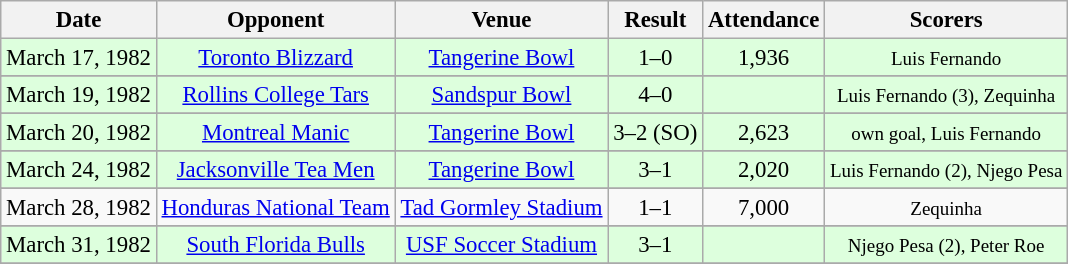<table class="wikitable" style="font-size:95%; text-align:center">
<tr>
<th>Date</th>
<th>Opponent</th>
<th>Venue</th>
<th>Result</th>
<th>Attendance</th>
<th>Scorers</th>
</tr>
<tr bgcolor="#ddffdd">
<td>March 17, 1982</td>
<td><a href='#'>Toronto Blizzard</a></td>
<td><a href='#'>Tangerine Bowl</a></td>
<td>1–0</td>
<td>1,936</td>
<td><small>Luis Fernando</small></td>
</tr>
<tr>
</tr>
<tr bgcolor="ddffdd">
<td>March 19, 1982</td>
<td><a href='#'>Rollins College Tars</a></td>
<td><a href='#'>Sandspur Bowl</a></td>
<td>4–0</td>
<td></td>
<td><small>Luis Fernando (3), Zequinha</small></td>
</tr>
<tr>
</tr>
<tr bgcolor="ddffdd">
<td>March 20, 1982</td>
<td><a href='#'>Montreal Manic</a></td>
<td><a href='#'>Tangerine Bowl</a></td>
<td>3–2 (SO)</td>
<td>2,623</td>
<td><small> own goal, Luis Fernando</small></td>
</tr>
<tr>
</tr>
<tr bgcolor="ddffdd">
<td>March 24, 1982</td>
<td><a href='#'>Jacksonville Tea Men</a></td>
<td><a href='#'>Tangerine Bowl</a></td>
<td>3–1</td>
<td>2,020</td>
<td><small>Luis Fernando (2), Njego Pesa</small></td>
</tr>
<tr>
</tr>
<tr bgcolor=>
<td>March 28, 1982</td>
<td><a href='#'>Honduras National Team</a></td>
<td><a href='#'>Tad Gormley Stadium</a></td>
<td>1–1</td>
<td>7,000</td>
<td><small> Zequinha </small></td>
</tr>
<tr>
</tr>
<tr bgcolor="ddffdd">
<td>March 31, 1982</td>
<td><a href='#'>South Florida Bulls</a></td>
<td><a href='#'>USF Soccer Stadium</a></td>
<td>3–1</td>
<td></td>
<td><small>Njego Pesa (2), Peter Roe </small></td>
</tr>
<tr>
</tr>
</table>
